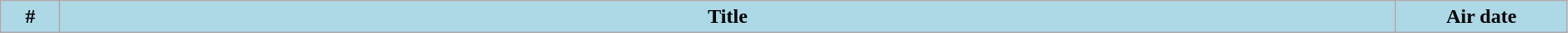<table class="wikitable plainrowheaders" style="width:99%; background:#fff;">
<tr>
<th style="background:#add8e6; width:40px;">#</th>
<th style="background: #add8e6;">Title</th>
<th style="background:#add8e6; width:130px;">Air date<br>






</th>
</tr>
</table>
